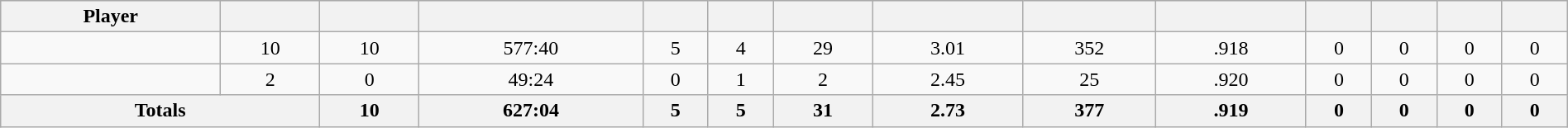<table class="wikitable sortable" style="width:100%; text-align:center;">
<tr style="text-align:center; background:#ddd;">
<th>Player</th>
<th></th>
<th></th>
<th></th>
<th></th>
<th></th>
<th></th>
<th></th>
<th></th>
<th></th>
<th></th>
<th></th>
<th></th>
<th></th>
</tr>
<tr>
<td></td>
<td>10</td>
<td>10</td>
<td>577:40</td>
<td>5</td>
<td>4</td>
<td>29</td>
<td>3.01</td>
<td>352</td>
<td>.918</td>
<td>0</td>
<td>0</td>
<td>0</td>
<td>0</td>
</tr>
<tr>
<td></td>
<td>2</td>
<td>0</td>
<td>49:24</td>
<td>0</td>
<td>1</td>
<td>2</td>
<td>2.45</td>
<td>25</td>
<td>.920</td>
<td>0</td>
<td>0</td>
<td>0</td>
<td>0</td>
</tr>
<tr class="unsortable">
<th colspan=2>Totals</th>
<th>10</th>
<th>627:04</th>
<th>5</th>
<th>5</th>
<th>31</th>
<th>2.73</th>
<th>377</th>
<th>.919</th>
<th>0</th>
<th>0</th>
<th>0</th>
<th>0</th>
</tr>
</table>
